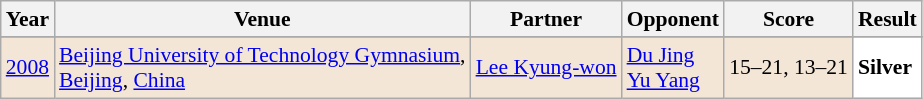<table class="sortable wikitable" style="font-size: 90%;">
<tr>
<th>Year</th>
<th>Venue</th>
<th>Partner</th>
<th>Opponent</th>
<th>Score</th>
<th>Result</th>
</tr>
<tr>
</tr>
<tr style="background:#F3E6D7">
<td align="center"><a href='#'>2008</a></td>
<td align="left"><a href='#'>Beijing University of Technology Gymnasium</a>,<br><a href='#'>Beijing</a>, <a href='#'>China</a></td>
<td align="left"> <a href='#'>Lee Kyung-won</a></td>
<td align="left"> <a href='#'>Du Jing</a><br> <a href='#'>Yu Yang</a></td>
<td align="left">15–21, 13–21</td>
<td style="text-align:left; background:white"> <strong>Silver</strong></td>
</tr>
</table>
